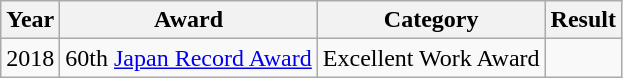<table class="wikitable sortable">
<tr>
<th>Year</th>
<th>Award</th>
<th>Category</th>
<th>Result</th>
</tr>
<tr>
<td>2018</td>
<td>60th <a href='#'>Japan Record Award</a></td>
<td>Excellent Work Award</td>
<td></td>
</tr>
</table>
